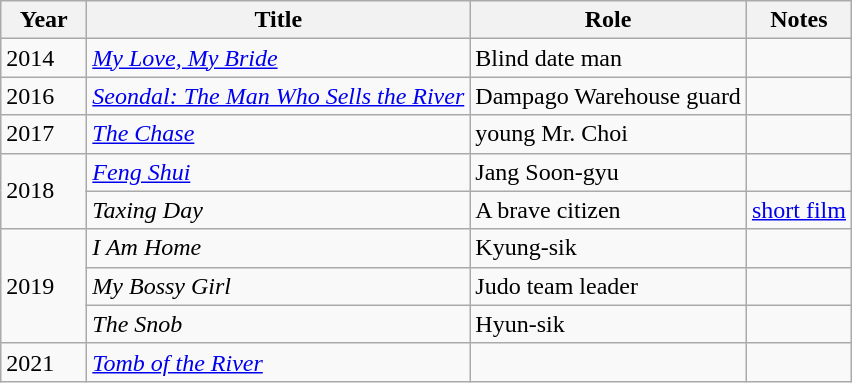<table class="wikitable">
<tr>
<th width=50px>Year</th>
<th>Title</th>
<th>Role</th>
<th>Notes</th>
</tr>
<tr>
<td>2014</td>
<td><em><a href='#'>My Love, My Bride</a></em></td>
<td>Blind date man</td>
<td></td>
</tr>
<tr>
<td>2016</td>
<td><em><a href='#'>Seondal: The Man Who Sells the River</a></em></td>
<td>Dampago Warehouse guard</td>
<td></td>
</tr>
<tr>
<td>2017</td>
<td><em><a href='#'>The Chase</a></em></td>
<td>young Mr. Choi</td>
<td></td>
</tr>
<tr>
<td rowspan=2>2018</td>
<td><em><a href='#'>Feng Shui</a></em></td>
<td>Jang Soon-gyu</td>
<td></td>
</tr>
<tr>
<td><em>Taxing Day</em></td>
<td>A brave citizen</td>
<td><a href='#'>short film</a></td>
</tr>
<tr>
<td rowspan=3>2019</td>
<td><em>I Am Home</em></td>
<td>Kyung-sik</td>
<td></td>
</tr>
<tr>
<td><em>My Bossy Girl</em></td>
<td>Judo team leader</td>
<td></td>
</tr>
<tr>
<td><em>The Snob</em></td>
<td>Hyun-sik</td>
<td></td>
</tr>
<tr>
<td>2021</td>
<td><em><a href='#'>Tomb of the River</a></em></td>
<td></td>
<td></td>
</tr>
</table>
